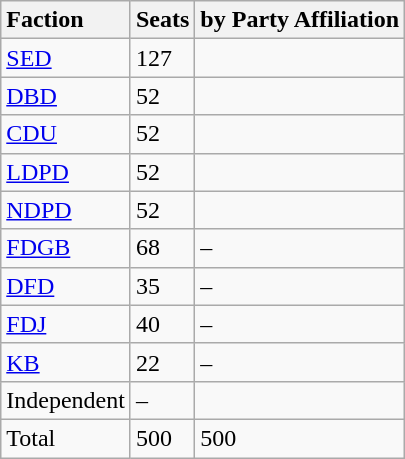<table class="wikitable zebra">
<tr>
<th style="text-align:left">Faction</th>
<th style="text-align:left">Seats</th>
<th style="text-align:left">by Party Affiliation</th>
</tr>
<tr>
<td><a href='#'>SED</a></td>
<td>127</td>
<td></td>
</tr>
<tr>
<td><a href='#'>DBD</a></td>
<td>52</td>
<td></td>
</tr>
<tr>
<td><a href='#'>CDU</a></td>
<td>52</td>
<td></td>
</tr>
<tr>
<td><a href='#'>LDPD</a></td>
<td>52</td>
<td></td>
</tr>
<tr>
<td><a href='#'>NDPD</a></td>
<td>52</td>
<td></td>
</tr>
<tr>
<td><a href='#'>FDGB</a></td>
<td>68</td>
<td>–</td>
</tr>
<tr>
<td><a href='#'>DFD</a></td>
<td>35</td>
<td>–</td>
</tr>
<tr>
<td><a href='#'>FDJ</a></td>
<td>40</td>
<td>–</td>
</tr>
<tr>
<td><a href='#'>KB</a></td>
<td>22</td>
<td>–</td>
</tr>
<tr>
<td>Independent</td>
<td>–</td>
<td></td>
</tr>
<tr>
<td>Total</td>
<td>500</td>
<td>500</td>
</tr>
</table>
